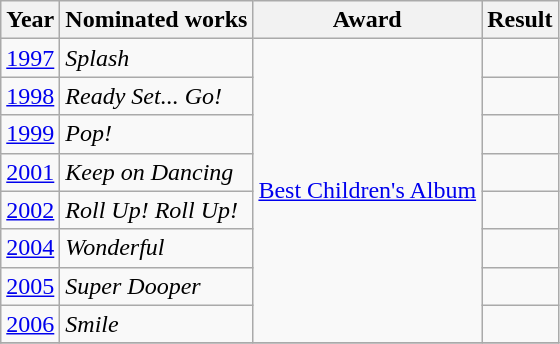<table class="wikitable">
<tr>
<th>Year</th>
<th>Nominated works</th>
<th>Award</th>
<th>Result</th>
</tr>
<tr>
<td><a href='#'>1997</a></td>
<td><em>Splash</em></td>
<td rowspan="8"><a href='#'>Best Children's Album</a></td>
<td></td>
</tr>
<tr>
<td><a href='#'>1998</a></td>
<td><em>Ready Set... Go!</em></td>
<td></td>
</tr>
<tr>
<td><a href='#'>1999</a></td>
<td><em>Pop!</em></td>
<td></td>
</tr>
<tr>
<td><a href='#'>2001</a></td>
<td><em>Keep on Dancing</em></td>
<td></td>
</tr>
<tr>
<td><a href='#'>2002</a></td>
<td><em>Roll Up! Roll Up!</em></td>
<td></td>
</tr>
<tr>
<td><a href='#'>2004</a></td>
<td><em>Wonderful</em></td>
<td></td>
</tr>
<tr>
<td><a href='#'>2005</a></td>
<td><em>Super Dooper</em></td>
<td></td>
</tr>
<tr>
<td><a href='#'>2006</a></td>
<td><em>Smile</em></td>
<td></td>
</tr>
<tr>
</tr>
</table>
